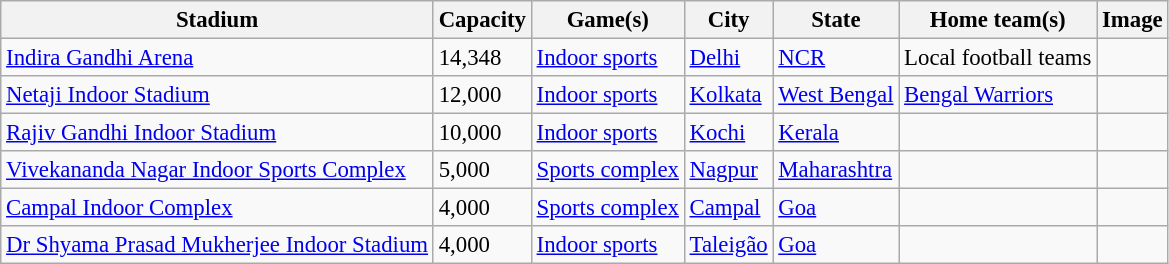<table class="wikitable sortable collapsible static-row-numbers" style="font-size: 95%">
<tr>
<th>Stadium</th>
<th>Capacity</th>
<th>Game(s)</th>
<th>City</th>
<th>State</th>
<th>Home team(s)</th>
<th class=unsortable>Image</th>
</tr>
<tr>
<td><a href='#'>Indira Gandhi Arena</a></td>
<td>14,348</td>
<td> <a href='#'>Indoor sports</a></td>
<td><a href='#'>Delhi</a></td>
<td><a href='#'>NCR</a></td>
<td>Local football teams</td>
<td></td>
</tr>
<tr>
<td><a href='#'>Netaji Indoor Stadium</a></td>
<td>12,000</td>
<td> <a href='#'>Indoor sports</a></td>
<td><a href='#'>Kolkata</a></td>
<td><a href='#'>West Bengal</a></td>
<td><a href='#'>Bengal Warriors</a></td>
<td></td>
</tr>
<tr>
<td><a href='#'>Rajiv Gandhi Indoor Stadium</a></td>
<td>10,000</td>
<td> <a href='#'>Indoor sports</a></td>
<td><a href='#'>Kochi</a></td>
<td><a href='#'>Kerala</a></td>
<td></td>
<td></td>
</tr>
<tr>
<td><a href='#'>Vivekananda Nagar Indoor Sports Complex</a></td>
<td>5,000</td>
<td> <a href='#'>Sports complex</a></td>
<td><a href='#'>Nagpur</a></td>
<td><a href='#'>Maharashtra</a></td>
<td></td>
<td></td>
</tr>
<tr>
<td><a href='#'>Campal Indoor Complex</a></td>
<td>4,000</td>
<td> <a href='#'>Sports complex</a></td>
<td><a href='#'>Campal</a></td>
<td><a href='#'>Goa</a></td>
<td></td>
<td></td>
</tr>
<tr>
<td><a href='#'>Dr Shyama Prasad Mukherjee Indoor Stadium</a></td>
<td>4,000</td>
<td> <a href='#'>Indoor sports</a></td>
<td><a href='#'>Taleigão</a></td>
<td><a href='#'>Goa</a></td>
<td></td>
<td></td>
</tr>
</table>
